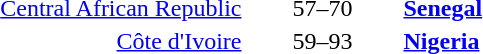<table style="text-align:center">
<tr>
<th width=200></th>
<th width=100></th>
<th width=200></th>
</tr>
<tr>
<td align=right><a href='#'>Central African Republic</a> </td>
<td align=center>57–70</td>
<td align=left> <strong><a href='#'>Senegal</a></strong></td>
</tr>
<tr>
<td align=right><a href='#'>Côte d'Ivoire</a></td>
<td align=center>59–93</td>
<td align=left> <strong><a href='#'>Nigeria</a></strong></td>
</tr>
</table>
